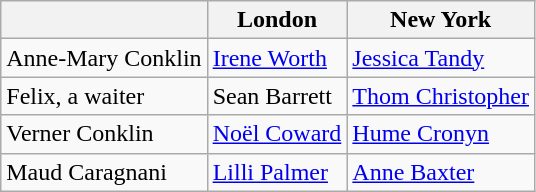<table class="wikitable plainrowheaders" style="text-align: left; margin-right: 0;">
<tr>
<th scope="col"></th>
<th scope="col">London</th>
<th scope="col">New York</th>
</tr>
<tr>
<td>Anne-Mary Conklin</td>
<td><a href='#'>Irene Worth</a></td>
<td><a href='#'>Jessica Tandy</a></td>
</tr>
<tr>
<td>Felix, a waiter</td>
<td>Sean Barrett</td>
<td><a href='#'>Thom Christopher</a></td>
</tr>
<tr>
<td>Verner Conklin</td>
<td><a href='#'>Noël Coward</a></td>
<td><a href='#'>Hume Cronyn</a></td>
</tr>
<tr>
<td>Maud Caragnani</td>
<td><a href='#'>Lilli Palmer</a></td>
<td><a href='#'>Anne Baxter</a></td>
</tr>
</table>
